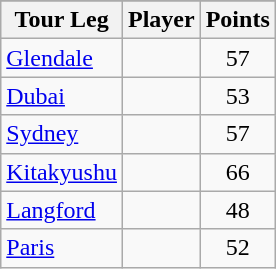<table class="wikitable">
<tr>
</tr>
<tr>
<th>Tour Leg</th>
<th>Player</th>
<th>Points</th>
</tr>
<tr>
<td align=left><a href='#'>Glendale</a></td>
<td> </td>
<td align=center>57</td>
</tr>
<tr>
<td align=left><a href='#'>Dubai</a></td>
<td> </td>
<td align=center>53</td>
</tr>
<tr>
<td align=left><a href='#'>Sydney</a></td>
<td> </td>
<td align=center>57</td>
</tr>
<tr>
<td align=left><a href='#'>Kitakyushu</a></td>
<td> </td>
<td align=center>66</td>
</tr>
<tr>
<td align=left><a href='#'>Langford</a></td>
<td> </td>
<td align=center>48</td>
</tr>
<tr>
<td align=left><a href='#'>Paris</a></td>
<td> </td>
<td align=center>52</td>
</tr>
</table>
